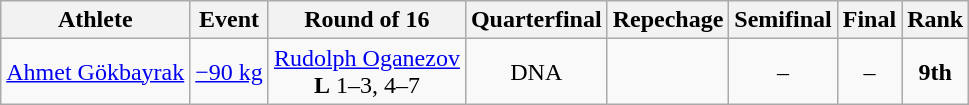<table class="wikitable">
<tr>
<th>Athlete</th>
<th>Event</th>
<th>Round of 16</th>
<th>Quarterfinal</th>
<th>Repechage</th>
<th>Semifinal</th>
<th>Final</th>
<th>Rank</th>
</tr>
<tr align=center>
<td align=left><a href='#'>Ahmet Gökbayrak</a></td>
<td><a href='#'>−90 kg</a></td>
<td> <a href='#'>Rudolph Oganezov</a><br><strong>L</strong> 1–3, 4–7</td>
<td>DNA</td>
<td></td>
<td>–</td>
<td>–</td>
<td><strong>9th</strong></td>
</tr>
</table>
